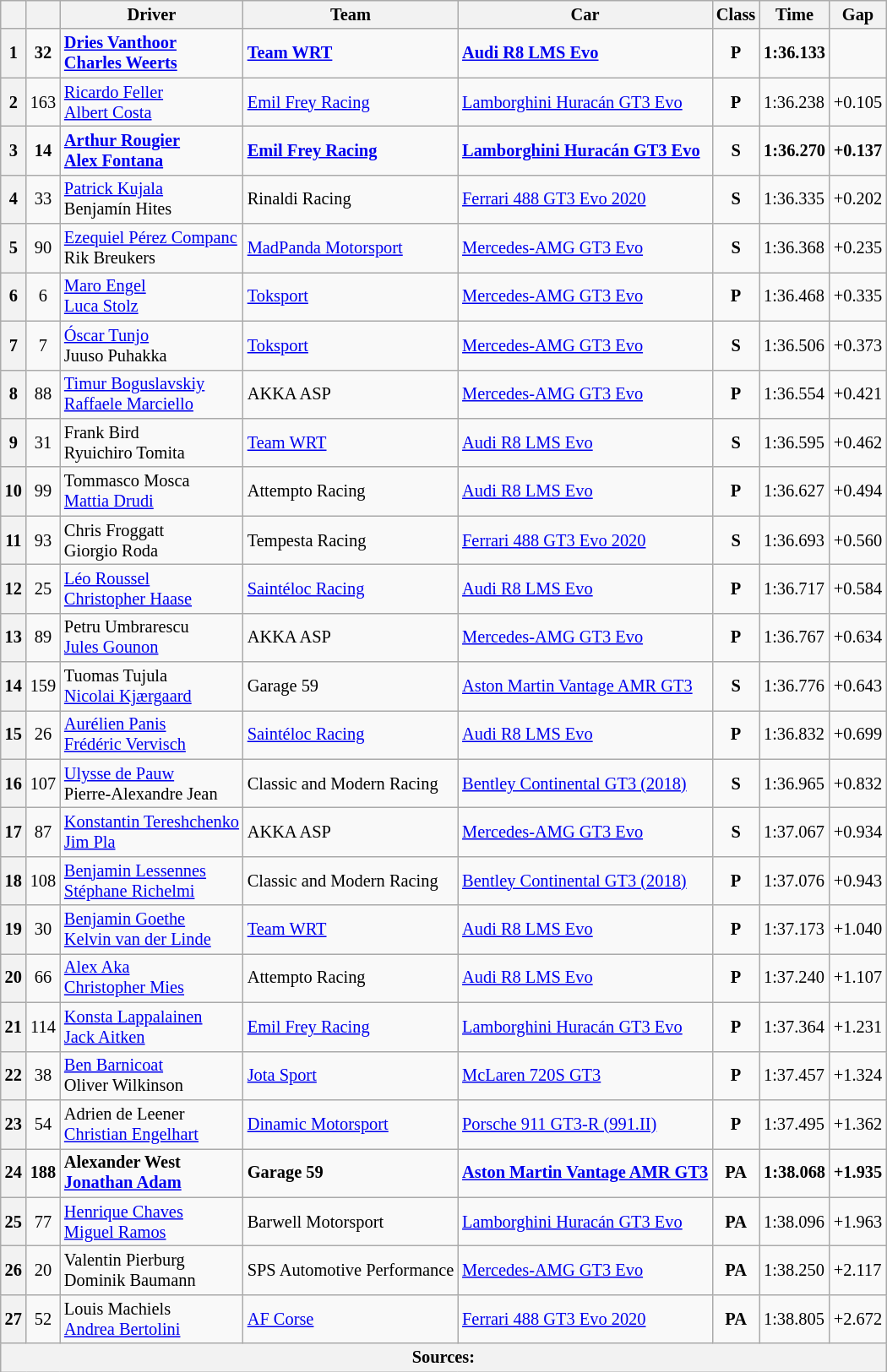<table class="wikitable" style="font-size: 85%">
<tr>
<th></th>
<th></th>
<th>Driver</th>
<th>Team</th>
<th>Car</th>
<th>Class</th>
<th>Time</th>
<th>Gap</th>
</tr>
<tr style="font-weight:bold">
<th>1</th>
<td align=center>32</td>
<td> <a href='#'>Dries Vanthoor</a><br> <a href='#'>Charles Weerts</a></td>
<td> <a href='#'>Team WRT</a></td>
<td><a href='#'>Audi R8 LMS Evo</a></td>
<td align=center><strong><span>P</span></strong></td>
<td>1:36.133</td>
<td></td>
</tr>
<tr>
<th>2</th>
<td align=center>163</td>
<td> <a href='#'>Ricardo Feller</a><br> <a href='#'>Albert Costa</a></td>
<td> <a href='#'>Emil Frey Racing</a></td>
<td><a href='#'>Lamborghini Huracán GT3 Evo</a></td>
<td align=center><strong><span>P</span></strong></td>
<td>1:36.238</td>
<td>+0.105</td>
</tr>
<tr style="font-weight:bold">
<th>3</th>
<td align=center>14</td>
<td> <a href='#'>Arthur Rougier</a><br> <a href='#'>Alex Fontana</a></td>
<td> <a href='#'>Emil Frey Racing</a></td>
<td><a href='#'>Lamborghini Huracán GT3 Evo</a></td>
<td align=center><strong><span>S</span></strong></td>
<td>1:36.270</td>
<td>+0.137</td>
</tr>
<tr>
<th>4</th>
<td align=center>33</td>
<td> <a href='#'>Patrick Kujala</a><br> Benjamín Hites</td>
<td> Rinaldi Racing</td>
<td><a href='#'>Ferrari 488 GT3 Evo 2020</a></td>
<td align=center><strong><span>S</span></strong></td>
<td>1:36.335</td>
<td>+0.202</td>
</tr>
<tr>
<th>5</th>
<td align=center>90</td>
<td> <a href='#'>Ezequiel Pérez Companc</a><br> Rik Breukers</td>
<td> <a href='#'>MadPanda Motorsport</a></td>
<td><a href='#'>Mercedes-AMG GT3 Evo</a></td>
<td align=center><strong><span>S</span></strong></td>
<td>1:36.368</td>
<td>+0.235</td>
</tr>
<tr>
<th>6</th>
<td align=center>6</td>
<td> <a href='#'>Maro Engel</a><br> <a href='#'>Luca Stolz</a></td>
<td> <a href='#'>Toksport</a></td>
<td><a href='#'>Mercedes-AMG GT3 Evo</a></td>
<td align=center><strong><span>P</span></strong></td>
<td>1:36.468</td>
<td>+0.335</td>
</tr>
<tr>
<th>7</th>
<td align=center>7</td>
<td> <a href='#'>Óscar Tunjo</a><br> Juuso Puhakka</td>
<td> <a href='#'>Toksport</a></td>
<td><a href='#'>Mercedes-AMG GT3 Evo</a></td>
<td align=center><strong><span>S</span></strong></td>
<td>1:36.506</td>
<td>+0.373</td>
</tr>
<tr>
<th>8</th>
<td align=center>88</td>
<td> <a href='#'>Timur Boguslavskiy</a><br> <a href='#'>Raffaele Marciello</a></td>
<td> AKKA ASP</td>
<td><a href='#'>Mercedes-AMG GT3 Evo</a></td>
<td align=center><strong><span>P</span></strong></td>
<td>1:36.554</td>
<td>+0.421</td>
</tr>
<tr>
<th>9</th>
<td align=center>31</td>
<td> Frank Bird<br> Ryuichiro Tomita</td>
<td> <a href='#'>Team WRT</a></td>
<td><a href='#'>Audi R8 LMS Evo</a></td>
<td align=center><strong><span>S</span></strong></td>
<td>1:36.595</td>
<td>+0.462</td>
</tr>
<tr>
<th>10</th>
<td align=center>99</td>
<td> Tommasco Mosca<br> <a href='#'>Mattia Drudi</a></td>
<td> Attempto Racing</td>
<td><a href='#'>Audi R8 LMS Evo</a></td>
<td align=center><strong><span>P</span></strong></td>
<td>1:36.627</td>
<td>+0.494</td>
</tr>
<tr>
<th>11</th>
<td align=center>93</td>
<td> Chris Froggatt<br> Giorgio Roda</td>
<td> Tempesta Racing</td>
<td><a href='#'>Ferrari 488 GT3 Evo 2020</a></td>
<td align=center><strong><span>S</span></strong></td>
<td>1:36.693</td>
<td>+0.560</td>
</tr>
<tr>
<th>12</th>
<td align=center>25</td>
<td> <a href='#'>Léo Roussel</a><br> <a href='#'>Christopher Haase</a></td>
<td> <a href='#'>Saintéloc Racing</a></td>
<td><a href='#'>Audi R8 LMS Evo</a></td>
<td align=center><strong><span>P</span></strong></td>
<td>1:36.717</td>
<td>+0.584</td>
</tr>
<tr>
<th>13</th>
<td align=center>89</td>
<td> Petru Umbrarescu<br> <a href='#'>Jules Gounon</a></td>
<td> AKKA ASP</td>
<td><a href='#'>Mercedes-AMG GT3 Evo</a></td>
<td align=center><strong><span>P</span></strong></td>
<td>1:36.767</td>
<td>+0.634</td>
</tr>
<tr>
<th>14</th>
<td align=center>159</td>
<td> Tuomas Tujula<br> <a href='#'>Nicolai Kjærgaard</a></td>
<td> Garage 59</td>
<td><a href='#'>Aston Martin Vantage AMR GT3</a></td>
<td align=center><strong><span>S</span></strong></td>
<td>1:36.776</td>
<td>+0.643</td>
</tr>
<tr>
<th>15</th>
<td align=center>26</td>
<td> <a href='#'>Aurélien Panis</a><br> <a href='#'>Frédéric Vervisch</a></td>
<td> <a href='#'>Saintéloc Racing</a></td>
<td><a href='#'>Audi R8 LMS Evo</a></td>
<td align=center><strong><span>P</span></strong></td>
<td>1:36.832</td>
<td>+0.699</td>
</tr>
<tr>
<th>16</th>
<td align=center>107</td>
<td> <a href='#'>Ulysse de Pauw</a><br> Pierre-Alexandre Jean</td>
<td> Classic and Modern Racing</td>
<td><a href='#'>Bentley Continental GT3 (2018)</a></td>
<td align=center><strong><span>S</span></strong></td>
<td>1:36.965</td>
<td>+0.832</td>
</tr>
<tr>
<th>17</th>
<td align=center>87</td>
<td> <a href='#'>Konstantin Tereshchenko</a><br> <a href='#'>Jim Pla</a></td>
<td> AKKA ASP</td>
<td><a href='#'>Mercedes-AMG GT3 Evo</a></td>
<td align=center><strong><span>S</span></strong></td>
<td>1:37.067</td>
<td>+0.934</td>
</tr>
<tr>
<th>18</th>
<td align=center>108</td>
<td> <a href='#'>Benjamin Lessennes</a><br> <a href='#'>Stéphane Richelmi</a></td>
<td> Classic and Modern Racing</td>
<td><a href='#'>Bentley Continental GT3 (2018)</a></td>
<td align=center><strong><span>P</span></strong></td>
<td>1:37.076</td>
<td>+0.943</td>
</tr>
<tr>
<th>19</th>
<td align=center>30</td>
<td> <a href='#'>Benjamin Goethe</a><br> <a href='#'>Kelvin van der Linde</a></td>
<td> <a href='#'>Team WRT</a></td>
<td><a href='#'>Audi R8 LMS Evo</a></td>
<td align=center><strong><span>P</span></strong></td>
<td>1:37.173</td>
<td>+1.040</td>
</tr>
<tr>
<th>20</th>
<td align=center>66</td>
<td> <a href='#'>Alex Aka</a><br> <a href='#'>Christopher Mies</a></td>
<td> Attempto Racing</td>
<td><a href='#'>Audi R8 LMS Evo</a></td>
<td align=center><strong><span>P</span></strong></td>
<td>1:37.240</td>
<td>+1.107</td>
</tr>
<tr>
<th>21</th>
<td align=center>114</td>
<td> <a href='#'>Konsta Lappalainen</a><br> <a href='#'>Jack Aitken</a></td>
<td> <a href='#'>Emil Frey Racing</a></td>
<td><a href='#'>Lamborghini Huracán GT3 Evo</a></td>
<td align=center><strong><span>P</span></strong></td>
<td>1:37.364</td>
<td>+1.231</td>
</tr>
<tr>
<th>22</th>
<td align=center>38</td>
<td> <a href='#'>Ben Barnicoat</a><br> Oliver Wilkinson</td>
<td> <a href='#'>Jota Sport</a></td>
<td><a href='#'>McLaren 720S GT3</a></td>
<td align=center><strong><span>P</span></strong></td>
<td>1:37.457</td>
<td>+1.324</td>
</tr>
<tr>
<th>23</th>
<td align=center>54</td>
<td> Adrien de Leener<br> <a href='#'>Christian Engelhart</a></td>
<td> <a href='#'>Dinamic Motorsport</a></td>
<td><a href='#'>Porsche 911 GT3-R (991.II)</a></td>
<td align=center><strong><span>P</span></strong></td>
<td>1:37.495</td>
<td>+1.362</td>
</tr>
<tr style="font-weight:bold">
<th>24</th>
<td align=center>188</td>
<td> Alexander West<br> <a href='#'>Jonathan Adam</a></td>
<td> Garage 59</td>
<td><a href='#'>Aston Martin Vantage AMR GT3</a></td>
<td align=center><strong><span>PA</span></strong></td>
<td>1:38.068</td>
<td>+1.935</td>
</tr>
<tr>
<th>25</th>
<td align=center>77</td>
<td> <a href='#'>Henrique Chaves</a><br> <a href='#'>Miguel Ramos</a></td>
<td> Barwell Motorsport</td>
<td><a href='#'>Lamborghini Huracán GT3 Evo</a></td>
<td align=center><strong><span>PA</span></strong></td>
<td>1:38.096</td>
<td>+1.963</td>
</tr>
<tr>
<th>26</th>
<td align=center>20</td>
<td> Valentin Pierburg<br> Dominik Baumann</td>
<td> SPS Automotive Performance</td>
<td><a href='#'>Mercedes-AMG GT3 Evo</a></td>
<td align=center><strong><span>PA</span></strong></td>
<td>1:38.250</td>
<td>+2.117</td>
</tr>
<tr>
<th>27</th>
<td align=center>52</td>
<td> Louis Machiels<br> <a href='#'>Andrea Bertolini</a></td>
<td> <a href='#'>AF Corse</a></td>
<td><a href='#'>Ferrari 488 GT3 Evo 2020</a></td>
<td align=center><strong><span>PA</span></strong></td>
<td>1:38.805</td>
<td>+2.672</td>
</tr>
<tr>
<th colspan=8>Sources:</th>
</tr>
</table>
